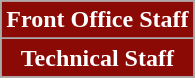<table class="wikitable">
<tr>
<th style="background:#8B0A05; color:white;" scope="col" colspan="2">Front Office Staff</th>
</tr>
<tr>
</tr>
<tr>
</tr>
<tr>
</tr>
<tr>
<th style="background:#8B0A05; color:white;" scope="col" colspan="2">Technical Staff<br></th>
</tr>
<tr>
</tr>
<tr>
</tr>
<tr>
</tr>
<tr>
</tr>
<tr>
</tr>
</table>
